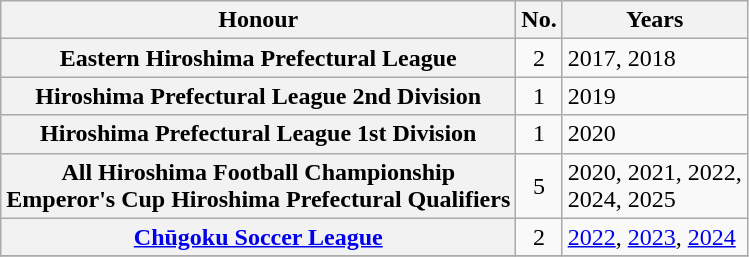<table class="wikitable plainrowheaders">
<tr>
<th scope=col>Honour</th>
<th scope=col>No.</th>
<th scope=col>Years</th>
</tr>
<tr>
<th scope=row>Eastern Hiroshima Prefectural League</th>
<td align="center">2</td>
<td>2017, 2018</td>
</tr>
<tr>
<th scope=row>Hiroshima Prefectural League 2nd Division</th>
<td align="center">1</td>
<td>2019</td>
</tr>
<tr>
<th scope=row>Hiroshima Prefectural League 1st Division</th>
<td align="center">1</td>
<td>2020</td>
</tr>
<tr>
<th scope=row>All Hiroshima Football Championship <br> Emperor's Cup Hiroshima Prefectural Qualifiers</th>
<td align="center">5</td>
<td>2020, 2021, 2022,<br> 2024, 2025</td>
</tr>
<tr>
<th scope=row><a href='#'>Chūgoku Soccer League</a></th>
<td align="center">2</td>
<td><a href='#'>2022</a>, <a href='#'>2023</a>, <a href='#'>2024</a></td>
</tr>
<tr>
</tr>
</table>
